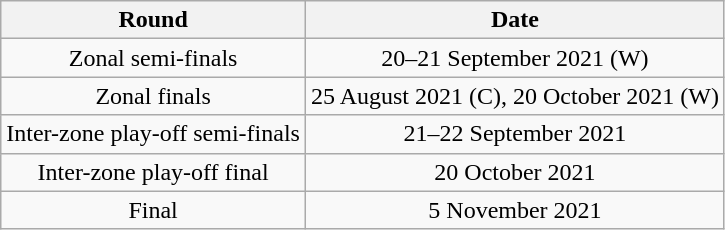<table class="wikitable" style="text-align:center">
<tr>
<th>Round</th>
<th>Date</th>
</tr>
<tr>
<td>Zonal semi-finals</td>
<td>20–21 September 2021 (W)</td>
</tr>
<tr>
<td>Zonal finals</td>
<td>25 August 2021 (C), 20 October 2021 (W)</td>
</tr>
<tr>
<td>Inter-zone play-off semi-finals</td>
<td>21–22 September 2021</td>
</tr>
<tr>
<td>Inter-zone play-off final</td>
<td>20 October 2021</td>
</tr>
<tr>
<td>Final</td>
<td>5 November 2021</td>
</tr>
</table>
